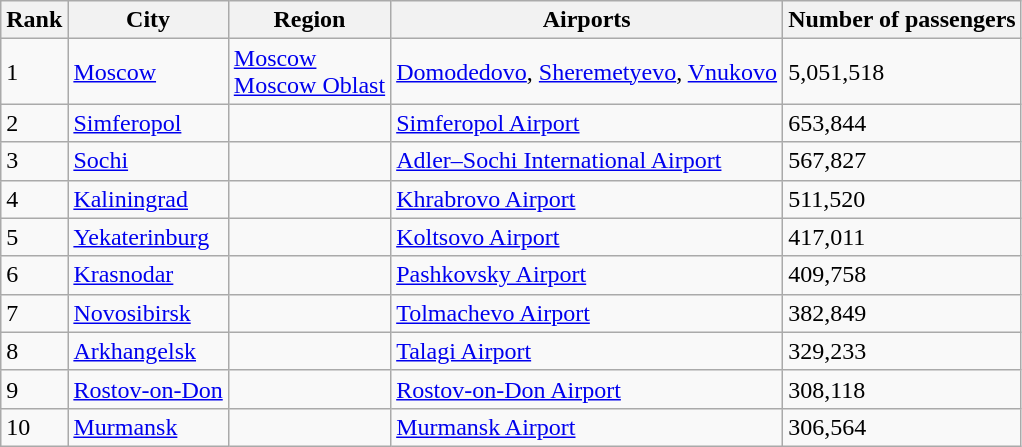<table class="wikitable sortable" style="font-size: 100%" width=align=>
<tr>
<th>Rank</th>
<th>City</th>
<th>Region</th>
<th>Airports</th>
<th>Number of passengers</th>
</tr>
<tr>
<td>1</td>
<td><a href='#'>Moscow</a></td>
<td> <a href='#'>Moscow</a><br> <a href='#'>Moscow Oblast</a></td>
<td><a href='#'>Domodedovo</a>, <a href='#'>Sheremetyevo</a>, <a href='#'>Vnukovo</a></td>
<td>5,051,518</td>
</tr>
<tr>
<td>2</td>
<td><a href='#'>Simferopol</a></td>
<td></td>
<td><a href='#'>Simferopol Airport</a></td>
<td>653,844</td>
</tr>
<tr>
<td>3</td>
<td><a href='#'>Sochi</a></td>
<td></td>
<td><a href='#'>Adler–Sochi International Airport</a></td>
<td>567,827</td>
</tr>
<tr>
<td>4</td>
<td><a href='#'>Kaliningrad</a></td>
<td></td>
<td><a href='#'>Khrabrovo Airport</a></td>
<td>511,520</td>
</tr>
<tr>
<td>5</td>
<td><a href='#'>Yekaterinburg</a></td>
<td></td>
<td><a href='#'>Koltsovo Airport</a></td>
<td>417,011</td>
</tr>
<tr>
<td>6</td>
<td><a href='#'>Krasnodar</a></td>
<td></td>
<td><a href='#'>Pashkovsky Airport</a></td>
<td>409,758</td>
</tr>
<tr>
<td>7</td>
<td><a href='#'>Novosibirsk</a></td>
<td></td>
<td><a href='#'>Tolmachevo Airport</a></td>
<td>382,849</td>
</tr>
<tr>
<td>8</td>
<td><a href='#'>Arkhangelsk</a></td>
<td></td>
<td><a href='#'>Talagi Airport</a></td>
<td>329,233</td>
</tr>
<tr>
<td>9</td>
<td><a href='#'>Rostov-on-Don</a></td>
<td></td>
<td><a href='#'>Rostov-on-Don Airport</a></td>
<td>308,118</td>
</tr>
<tr>
<td>10</td>
<td><a href='#'>Murmansk</a></td>
<td></td>
<td><a href='#'>Murmansk Airport</a></td>
<td>306,564</td>
</tr>
</table>
